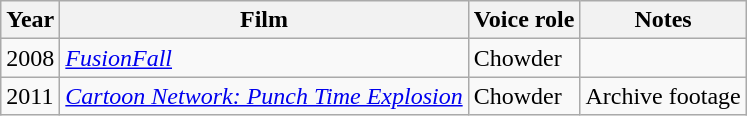<table class="wikitable">
<tr>
<th>Year</th>
<th>Film</th>
<th>Voice role</th>
<th>Notes</th>
</tr>
<tr>
<td>2008</td>
<td><em><a href='#'>FusionFall</a></em></td>
<td>Chowder</td>
<td></td>
</tr>
<tr>
<td>2011</td>
<td><em><a href='#'>Cartoon Network: Punch Time Explosion</a></em></td>
<td>Chowder</td>
<td>Archive footage</td>
</tr>
</table>
